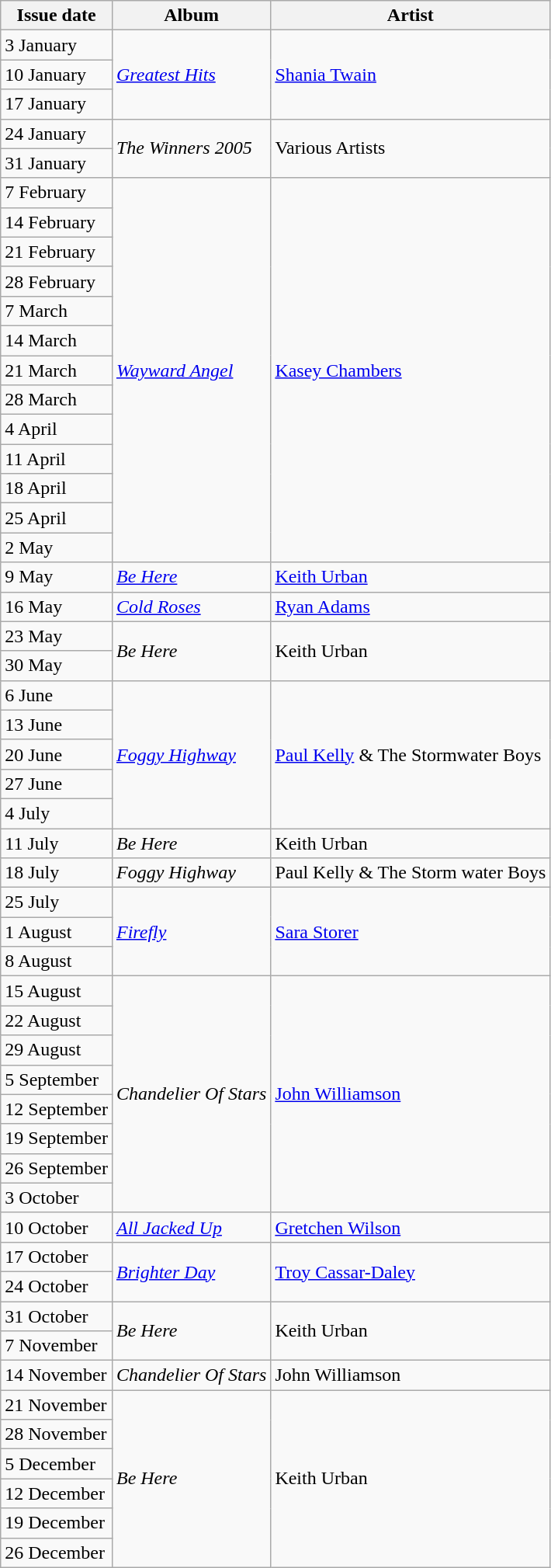<table class=wikitable>
<tr>
<th>Issue date</th>
<th>Album</th>
<th>Artist</th>
</tr>
<tr>
<td>3 January</td>
<td rowspan="3"><em><a href='#'>Greatest Hits</a></em></td>
<td rowspan="3"><a href='#'>Shania Twain</a></td>
</tr>
<tr>
<td>10 January</td>
</tr>
<tr>
<td>17 January</td>
</tr>
<tr>
<td>24 January</td>
<td rowspan="2"><em>The Winners 2005</em></td>
<td rowspan="2">Various Artists</td>
</tr>
<tr>
<td>31 January</td>
</tr>
<tr>
<td>7 February</td>
<td rowspan="13"><em><a href='#'>Wayward Angel</a></em></td>
<td rowspan="13"><a href='#'>Kasey Chambers</a></td>
</tr>
<tr>
<td>14 February</td>
</tr>
<tr>
<td>21 February</td>
</tr>
<tr>
<td>28 February</td>
</tr>
<tr>
<td>7 March</td>
</tr>
<tr>
<td>14 March</td>
</tr>
<tr>
<td>21 March</td>
</tr>
<tr>
<td>28 March</td>
</tr>
<tr>
<td>4 April</td>
</tr>
<tr>
<td>11 April</td>
</tr>
<tr>
<td>18 April</td>
</tr>
<tr>
<td>25 April</td>
</tr>
<tr>
<td>2 May</td>
</tr>
<tr>
<td>9 May</td>
<td><em><a href='#'>Be Here</a></em></td>
<td><a href='#'>Keith Urban</a></td>
</tr>
<tr>
<td>16 May</td>
<td><em><a href='#'>Cold Roses</a></em></td>
<td><a href='#'>Ryan Adams</a></td>
</tr>
<tr>
<td>23 May</td>
<td rowspan="2"><em>Be Here</em></td>
<td rowspan="2">Keith Urban</td>
</tr>
<tr>
<td>30 May</td>
</tr>
<tr>
<td>6 June</td>
<td rowspan="5"><em><a href='#'>Foggy Highway</a></em></td>
<td rowspan="5"><a href='#'>Paul Kelly</a> & The Stormwater Boys</td>
</tr>
<tr>
<td>13 June</td>
</tr>
<tr>
<td>20 June</td>
</tr>
<tr>
<td>27 June</td>
</tr>
<tr>
<td>4 July</td>
</tr>
<tr>
<td>11 July</td>
<td><em>Be Here</em></td>
<td>Keith Urban</td>
</tr>
<tr>
<td>18 July</td>
<td><em>Foggy Highway</em></td>
<td>Paul Kelly & The Storm water Boys</td>
</tr>
<tr>
<td>25 July</td>
<td rowspan="3"><em><a href='#'>Firefly</a></em></td>
<td rowspan="3"><a href='#'>Sara Storer</a></td>
</tr>
<tr>
<td>1 August</td>
</tr>
<tr>
<td>8 August</td>
</tr>
<tr>
<td>15 August</td>
<td rowspan="8"><em>Chandelier Of Stars</em></td>
<td rowspan="8"><a href='#'>John Williamson</a></td>
</tr>
<tr>
<td>22 August</td>
</tr>
<tr>
<td>29 August</td>
</tr>
<tr>
<td>5 September</td>
</tr>
<tr>
<td>12 September</td>
</tr>
<tr>
<td>19 September</td>
</tr>
<tr>
<td>26 September</td>
</tr>
<tr>
<td>3 October</td>
</tr>
<tr>
<td>10 October</td>
<td><em><a href='#'>All Jacked Up</a></em></td>
<td><a href='#'>Gretchen Wilson</a></td>
</tr>
<tr>
<td>17 October</td>
<td rowspan="2"><em><a href='#'>Brighter Day</a></em></td>
<td rowspan="2"><a href='#'>Troy Cassar-Daley</a></td>
</tr>
<tr>
<td>24 October</td>
</tr>
<tr>
<td>31 October</td>
<td rowspan="2"><em>Be Here</em></td>
<td rowspan="2">Keith Urban</td>
</tr>
<tr>
<td>7 November</td>
</tr>
<tr>
<td>14 November</td>
<td><em>Chandelier Of Stars</em></td>
<td>John Williamson</td>
</tr>
<tr>
<td>21 November</td>
<td rowspan="6"><em>Be Here</em></td>
<td rowspan="6">Keith Urban</td>
</tr>
<tr>
<td>28 November</td>
</tr>
<tr>
<td>5 December</td>
</tr>
<tr>
<td>12 December</td>
</tr>
<tr>
<td>19 December</td>
</tr>
<tr>
<td>26 December</td>
</tr>
</table>
